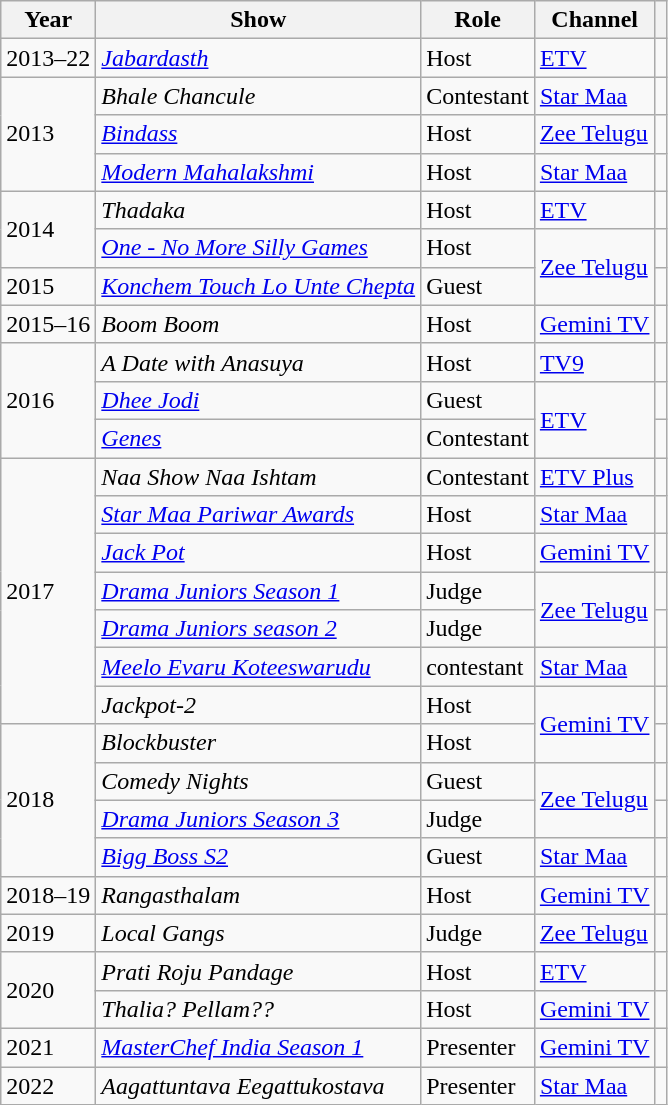<table class="wikitable sortable">
<tr>
<th scope="col">Year</th>
<th scope="col">Show</th>
<th scope="col">Role</th>
<th scope="col">Channel</th>
<th scope="col" class="unsortable"></th>
</tr>
<tr>
<td>2013–22</td>
<td><em><a href='#'>Jabardasth</a></em></td>
<td>Host</td>
<td><a href='#'>ETV</a></td>
<td style="text-align:center;"></td>
</tr>
<tr>
<td rowspan=3>2013</td>
<td><em>Bhale Chancule</em></td>
<td>Contestant</td>
<td><a href='#'>Star Maa</a></td>
<td style="text-align:center;"></td>
</tr>
<tr>
<td><em><a href='#'>Bindass</a></em></td>
<td>Host</td>
<td><a href='#'>Zee Telugu</a></td>
<td></td>
</tr>
<tr>
<td><em><a href='#'>Modern Mahalakshmi</a></em></td>
<td>Host</td>
<td><a href='#'>Star Maa</a></td>
<td style="text-align:center;"></td>
</tr>
<tr>
<td rowspan="2">2014</td>
<td><em>Thadaka</em></td>
<td>Host</td>
<td><a href='#'>ETV</a></td>
<td style="text-align:center;"></td>
</tr>
<tr>
<td><em><a href='#'>One - No More Silly Games</a></em></td>
<td>Host</td>
<td rowspan="2"><a href='#'>Zee Telugu</a></td>
<td style="text-align:center;"></td>
</tr>
<tr>
<td>2015</td>
<td><em><a href='#'>Konchem Touch Lo Unte Chepta</a></em></td>
<td>Guest</td>
<td style="text-align:center;"></td>
</tr>
<tr>
<td>2015–16</td>
<td><em>Boom Boom</em></td>
<td>Host</td>
<td><a href='#'>Gemini TV</a></td>
<td style="text-align:center;"></td>
</tr>
<tr>
<td rowspan="3">2016</td>
<td><em>A Date with Anasuya</em></td>
<td>Host</td>
<td><a href='#'>TV9</a></td>
<td style="text-align:center;"></td>
</tr>
<tr>
<td><em><a href='#'>Dhee Jodi</a></em></td>
<td>Guest</td>
<td rowspan="2"><a href='#'>ETV</a></td>
<td></td>
</tr>
<tr>
<td><em><a href='#'>Genes</a></em></td>
<td>Contestant</td>
<td style="text-align:center;"></td>
</tr>
<tr>
<td rowspan="7">2017</td>
<td><em>Naa Show Naa Ishtam</em></td>
<td>Contestant</td>
<td><a href='#'>ETV Plus</a></td>
<td style="text-align:center;"></td>
</tr>
<tr>
<td><em><a href='#'>Star Maa Pariwar Awards</a></em></td>
<td>Host</td>
<td><a href='#'>Star Maa</a></td>
<td style="text-align:center;"></td>
</tr>
<tr>
<td><em><a href='#'>Jack Pot</a></em></td>
<td>Host</td>
<td><a href='#'>Gemini TV</a></td>
<td style="text-align:center;"></td>
</tr>
<tr>
<td><em><a href='#'>Drama Juniors Season 1</a></em></td>
<td>Judge</td>
<td rowspan="2"><a href='#'>Zee Telugu</a></td>
<td style="text-align:center;"></td>
</tr>
<tr>
<td><em><a href='#'>Drama Juniors season 2</a></em></td>
<td>Judge</td>
<td style="text-align:center;"></td>
</tr>
<tr>
<td><em><a href='#'>Meelo Evaru Koteeswarudu</a></em></td>
<td>contestant</td>
<td><a href='#'>Star Maa</a></td>
<td style="text-align:center;"></td>
</tr>
<tr>
<td><em>Jackpot-2</em></td>
<td>Host</td>
<td rowspan="2"><a href='#'>Gemini TV</a></td>
<td style="text-align:center;"></td>
</tr>
<tr>
<td rowspan="4">2018</td>
<td><em>Blockbuster</em></td>
<td>Host</td>
<td style="text-align:center;"></td>
</tr>
<tr>
<td><em>Comedy Nights</em></td>
<td>Guest</td>
<td rowspan="2"><a href='#'>Zee Telugu</a></td>
<td style="text-align:center;"></td>
</tr>
<tr>
<td><em><a href='#'>Drama Juniors Season 3</a></em></td>
<td>Judge</td>
<td style="text-align:center;"></td>
</tr>
<tr>
<td><em><a href='#'>Bigg Boss S2</a></em></td>
<td>Guest</td>
<td><a href='#'>Star Maa</a></td>
<td style="text-align:center;"></td>
</tr>
<tr>
<td>2018–19</td>
<td><em>Rangasthalam</em></td>
<td>Host</td>
<td><a href='#'>Gemini TV</a></td>
<td style="text-align:center;"></td>
</tr>
<tr>
<td>2019</td>
<td><em>Local Gangs</em></td>
<td>Judge</td>
<td><a href='#'>Zee Telugu</a></td>
<td style="text-align:center;"></td>
</tr>
<tr>
<td rowspan="2">2020</td>
<td><em>Prati Roju Pandage</em></td>
<td>Host</td>
<td><a href='#'>ETV</a></td>
<td style="text-align:center;"></td>
</tr>
<tr>
<td><em>Thalia? Pellam??</em></td>
<td>Host</td>
<td><a href='#'>Gemini TV</a></td>
<td style="text-align:center;"></td>
</tr>
<tr>
<td>2021</td>
<td><a href='#'><em>MasterChef India Season 1</em></a></td>
<td>Presenter</td>
<td><a href='#'>Gemini TV</a></td>
<td></td>
</tr>
<tr>
<td>2022</td>
<td><em>Aagattuntava Eegattukostava</em></td>
<td>Presenter</td>
<td><a href='#'>Star Maa</a></td>
<td></td>
</tr>
</table>
